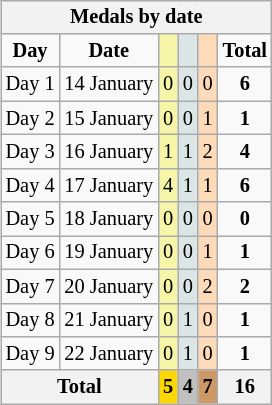<table class=wikitable style="font-size:85%;float:right;clear:right;">
<tr bgcolor=efefef>
<th colspan=6><strong>Medals by date</strong></th>
</tr>
<tr align=center>
<td><strong>Day</strong></td>
<td><strong>Date</strong></td>
<td bgcolor=#f7f6a8></td>
<td bgcolor=#dce5e5></td>
<td bgcolor=#ffdab9></td>
<td><strong>Total</strong></td>
</tr>
<tr align=center>
<td>Day 1</td>
<td>14 January</td>
<td bgcolor=F7F6A8>0</td>
<td bgcolor=DCE5E5>0</td>
<td bgcolor=FFDAB9>0</td>
<td><strong>6</strong></td>
</tr>
<tr align=center>
<td>Day 2</td>
<td>15 January</td>
<td bgcolor=F7F6A8>0</td>
<td bgcolor=DCE5E5>0</td>
<td bgcolor=FFDAB9>1</td>
<td><strong>1</strong></td>
</tr>
<tr align=center>
<td>Day 3</td>
<td>16 January</td>
<td bgcolor=F7F6A8>1</td>
<td bgcolor=DCE5E5>1</td>
<td bgcolor=FFDAB9>2</td>
<td><strong>4</strong></td>
</tr>
<tr align=center>
<td>Day 4</td>
<td>17 January</td>
<td bgcolor=F7F6A8>4</td>
<td bgcolor=DCE5E5>1</td>
<td bgcolor=FFDAB9>1</td>
<td><strong>6</strong></td>
</tr>
<tr align=center>
<td>Day 5</td>
<td>18 January</td>
<td bgcolor=F7F6A8>0</td>
<td bgcolor=DCE5E5>0</td>
<td bgcolor=FFDAB9>0</td>
<td><strong>0</strong></td>
</tr>
<tr align=center>
<td>Day 6</td>
<td>19 January</td>
<td bgcolor=F7F6A8>0</td>
<td bgcolor=DCE5E5>0</td>
<td bgcolor=FFDAB9>1</td>
<td><strong>1</strong></td>
</tr>
<tr align=center>
<td>Day 7</td>
<td>20 January</td>
<td bgcolor=F7F6A8>0</td>
<td bgcolor=DCE5E5>0</td>
<td bgcolor=FFDAB9>2</td>
<td><strong>2</strong></td>
</tr>
<tr align=center>
<td>Day 8</td>
<td>21 January</td>
<td bgcolor=F7F6A8>0</td>
<td bgcolor=DCE5E5>1</td>
<td bgcolor=FFDAB9>0</td>
<td><strong>1</strong></td>
</tr>
<tr align=center>
<td>Day 9</td>
<td>22 January</td>
<td bgcolor=F7F6A8>0</td>
<td bgcolor=DCE5E5>1</td>
<td bgcolor=FFDAB9>0</td>
<td><strong>1</strong></td>
</tr>
<tr>
<th colspan=2><strong>Total</strong></th>
<th style="background:gold"><strong>5</strong></th>
<th style="background:silver"><strong>4</strong></th>
<th style="background:#c96"><strong>7</strong></th>
<th><strong>16</strong></th>
</tr>
</table>
